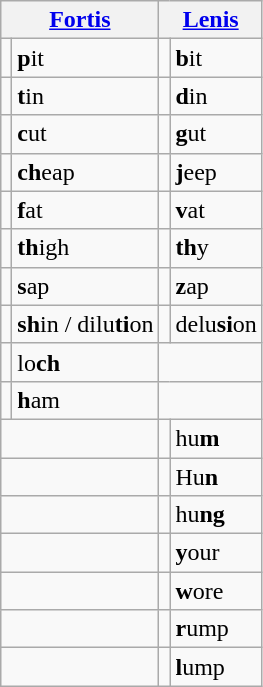<table class="wikitable">
<tr>
<th colspan="2"><a href='#'>Fortis</a></th>
<th colspan="2"><a href='#'>Lenis</a></th>
</tr>
<tr>
<td></td>
<td><strong>p</strong>it</td>
<td></td>
<td><strong>b</strong>it</td>
</tr>
<tr>
<td></td>
<td><strong>t</strong>in</td>
<td></td>
<td><strong>d</strong>in</td>
</tr>
<tr>
<td></td>
<td><strong>c</strong>ut</td>
<td></td>
<td><strong>g</strong>ut</td>
</tr>
<tr>
<td></td>
<td><strong>ch</strong>eap</td>
<td></td>
<td><strong>j</strong>eep</td>
</tr>
<tr>
<td></td>
<td><strong>f</strong>at</td>
<td></td>
<td><strong>v</strong>at</td>
</tr>
<tr>
<td></td>
<td><strong>th</strong>igh</td>
<td></td>
<td><strong>th</strong>y</td>
</tr>
<tr>
<td></td>
<td><strong>s</strong>ap</td>
<td></td>
<td><strong>z</strong>ap</td>
</tr>
<tr>
<td></td>
<td><strong>sh</strong>in / dilu<strong>ti</strong>on</td>
<td></td>
<td>delu<strong>si</strong>on</td>
</tr>
<tr>
<td></td>
<td>lo<strong>ch</strong></td>
<td colspan="2"></td>
</tr>
<tr>
<td></td>
<td><strong>h</strong>am</td>
<td colspan="2"></td>
</tr>
<tr>
<td colspan="2"></td>
<td></td>
<td>hu<strong>m</strong></td>
</tr>
<tr>
<td colspan="2"></td>
<td></td>
<td>Hu<strong>n</strong></td>
</tr>
<tr>
<td colspan="2"></td>
<td></td>
<td>hu<strong>ng</strong></td>
</tr>
<tr>
<td colspan="2"></td>
<td></td>
<td><strong>y</strong>our</td>
</tr>
<tr>
<td colspan="2"></td>
<td></td>
<td><strong>w</strong>ore</td>
</tr>
<tr>
<td colspan="2"></td>
<td></td>
<td><strong>r</strong>ump</td>
</tr>
<tr>
<td colspan="2"></td>
<td></td>
<td><strong>l</strong>ump</td>
</tr>
</table>
